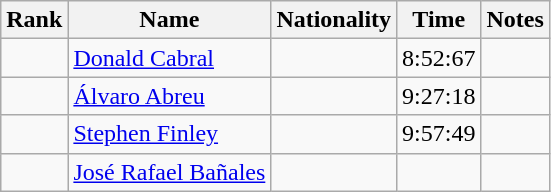<table class="wikitable sortable" style="text-align:center">
<tr>
<th>Rank</th>
<th>Name</th>
<th>Nationality</th>
<th>Time</th>
<th>Notes</th>
</tr>
<tr>
<td></td>
<td align=left><a href='#'>Donald Cabral</a></td>
<td align=left></td>
<td>8:52:67</td>
<td></td>
</tr>
<tr>
<td></td>
<td align=left><a href='#'>Álvaro Abreu</a></td>
<td align=left></td>
<td>9:27:18</td>
<td></td>
</tr>
<tr>
<td></td>
<td align=left><a href='#'>Stephen Finley</a></td>
<td align=left></td>
<td>9:57:49</td>
<td></td>
</tr>
<tr>
<td></td>
<td align=left><a href='#'>José Rafael Bañales</a></td>
<td align=left></td>
<td></td>
<td></td>
</tr>
</table>
